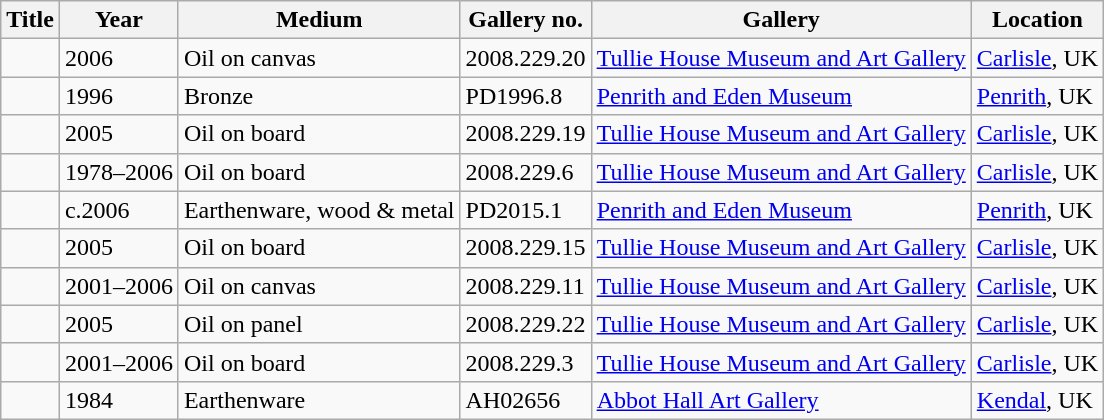<table class="wikitable">
<tr>
<th>Title</th>
<th>Year</th>
<th>Medium</th>
<th>Gallery no.</th>
<th>Gallery</th>
<th>Location</th>
</tr>
<tr>
<td><em></em></td>
<td>2006</td>
<td>Oil on canvas</td>
<td>2008.229.20</td>
<td><a href='#'>Tullie House Museum and Art Gallery</a></td>
<td><a href='#'>Carlisle</a>, UK</td>
</tr>
<tr>
<td><em></em></td>
<td>1996</td>
<td>Bronze</td>
<td>PD1996.8</td>
<td><a href='#'>Penrith and Eden Museum</a></td>
<td><a href='#'>Penrith</a>, UK</td>
</tr>
<tr>
<td><em></em></td>
<td>2005</td>
<td>Oil on board</td>
<td>2008.229.19</td>
<td><a href='#'>Tullie House Museum and Art Gallery</a></td>
<td><a href='#'>Carlisle</a>, UK</td>
</tr>
<tr>
<td><em></em></td>
<td>1978–2006</td>
<td>Oil on board</td>
<td>2008.229.6</td>
<td><a href='#'>Tullie House Museum and Art Gallery</a></td>
<td><a href='#'>Carlisle</a>, UK</td>
</tr>
<tr>
<td><em></em></td>
<td>c.2006</td>
<td>Earthenware, wood & metal</td>
<td>PD2015.1</td>
<td><a href='#'>Penrith and Eden Museum</a></td>
<td><a href='#'>Penrith</a>, UK</td>
</tr>
<tr>
<td><em></em></td>
<td>2005</td>
<td>Oil on board</td>
<td>2008.229.15</td>
<td><a href='#'>Tullie House Museum and Art Gallery</a></td>
<td><a href='#'>Carlisle</a>, UK</td>
</tr>
<tr>
<td><em></em></td>
<td>2001–2006</td>
<td>Oil on canvas</td>
<td>2008.229.11</td>
<td><a href='#'>Tullie House Museum and Art Gallery</a></td>
<td><a href='#'>Carlisle</a>, UK</td>
</tr>
<tr>
<td><em></em></td>
<td>2005</td>
<td>Oil on panel</td>
<td>2008.229.22</td>
<td><a href='#'>Tullie House Museum and Art Gallery</a></td>
<td><a href='#'>Carlisle</a>, UK</td>
</tr>
<tr>
<td><em></em></td>
<td>2001–2006</td>
<td>Oil on board</td>
<td>2008.229.3</td>
<td><a href='#'>Tullie House Museum and Art Gallery</a></td>
<td><a href='#'>Carlisle</a>, UK</td>
</tr>
<tr>
<td><em></em></td>
<td>1984</td>
<td>Earthenware</td>
<td>AH02656</td>
<td><a href='#'>Abbot Hall Art Gallery</a></td>
<td><a href='#'>Kendal</a>, UK</td>
</tr>
</table>
